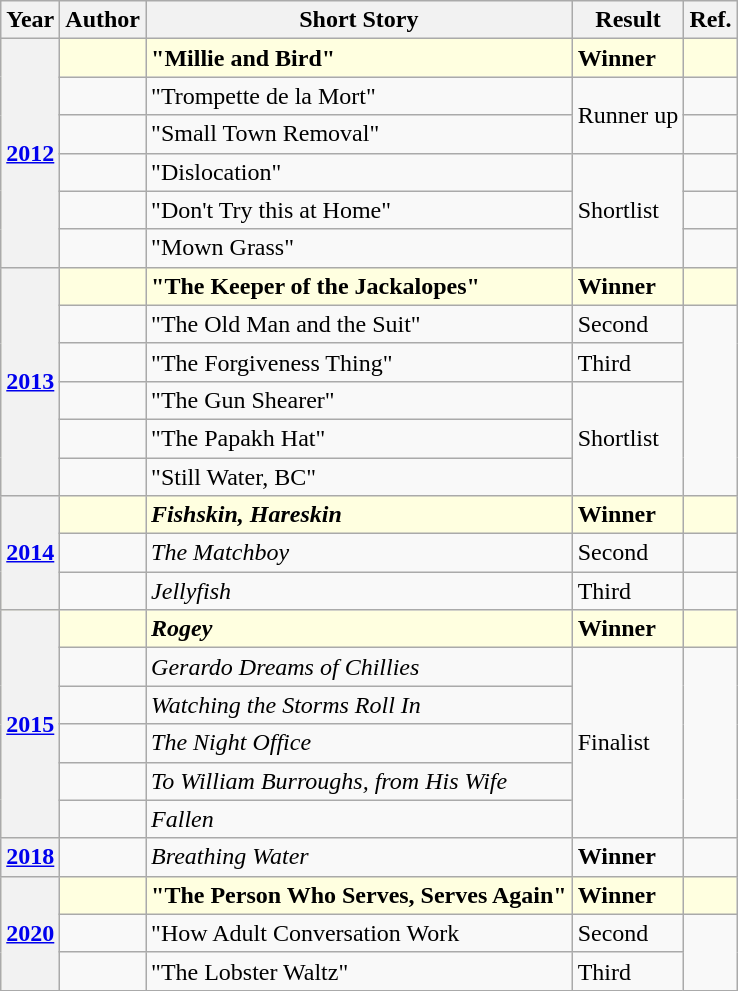<table class="wikitable sortable mw-collapsible">
<tr>
<th>Year</th>
<th>Author</th>
<th>Short Story</th>
<th>Result</th>
<th>Ref.</th>
</tr>
<tr style="background:lightyellow;">
<th rowspan="6"><a href='#'>2012</a></th>
<td><strong></strong></td>
<td><strong>"Millie and Bird"</strong></td>
<td><strong>Winner</strong></td>
<td></td>
</tr>
<tr>
<td></td>
<td>"Trompette de la Mort"</td>
<td rowspan="2">Runner up</td>
<td></td>
</tr>
<tr>
<td></td>
<td>"Small Town Removal"</td>
<td></td>
</tr>
<tr>
<td></td>
<td>"Dislocation"</td>
<td rowspan="3">Shortlist</td>
<td></td>
</tr>
<tr>
<td></td>
<td>"Don't Try this at Home"</td>
<td></td>
</tr>
<tr>
<td></td>
<td>"Mown Grass"</td>
<td></td>
</tr>
<tr style="background:lightyellow;">
<th rowspan="6"><a href='#'>2013</a></th>
<td><strong></strong></td>
<td><strong>"The Keeper of the Jackalopes"</strong></td>
<td><strong>Winner</strong></td>
<td></td>
</tr>
<tr>
<td></td>
<td>"The Old Man and the Suit"</td>
<td>Second</td>
<td rowspan="5"></td>
</tr>
<tr>
<td></td>
<td>"The Forgiveness Thing"</td>
<td>Third</td>
</tr>
<tr>
<td></td>
<td>"The Gun Shearer"</td>
<td rowspan="3">Shortlist</td>
</tr>
<tr>
<td></td>
<td>"The Papakh Hat"</td>
</tr>
<tr>
<td></td>
<td>"Still Water, BC"</td>
</tr>
<tr style="background:lightyellow;">
<th rowspan="3"><a href='#'>2014</a></th>
<td><strong></strong></td>
<td><strong><em>Fishskin, Hareskin</em></strong></td>
<td><strong>Winner</strong></td>
<td></td>
</tr>
<tr>
<td></td>
<td><em>The Matchboy</em></td>
<td>Second</td>
<td></td>
</tr>
<tr>
<td></td>
<td><em>Jellyfish</em></td>
<td>Third</td>
<td></td>
</tr>
<tr style="background:lightyellow;">
<th rowspan="6"><a href='#'>2015</a></th>
<td><strong></strong></td>
<td><strong><em>Rogey</em></strong></td>
<td><strong>Winner</strong></td>
<td></td>
</tr>
<tr>
<td></td>
<td><em>Gerardo Dreams of Chillies</em></td>
<td rowspan="5">Finalist</td>
<td rowspan="5"></td>
</tr>
<tr>
<td></td>
<td><em>Watching the Storms Roll In</em></td>
</tr>
<tr>
<td></td>
<td><em>The Night Office</em></td>
</tr>
<tr>
<td></td>
<td><em>To William Burroughs, from His Wife</em></td>
</tr>
<tr>
<td></td>
<td><em>Fallen</em></td>
</tr>
<tr>
<th><a href='#'>2018</a></th>
<td></td>
<td><em>Breathing Water</em></td>
<td><strong>Winner</strong></td>
<td></td>
</tr>
<tr style="background:lightyellow;">
<th rowspan="3"><a href='#'>2020</a></th>
<td><strong></strong></td>
<td><strong>"The Person Who Serves, Serves Again"</strong></td>
<td><strong>Winner</strong></td>
<td></td>
</tr>
<tr>
<td></td>
<td>"How Adult Conversation Work</td>
<td>Second</td>
<td rowspan="2"></td>
</tr>
<tr>
<td></td>
<td>"The Lobster Waltz"</td>
<td>Third</td>
</tr>
</table>
